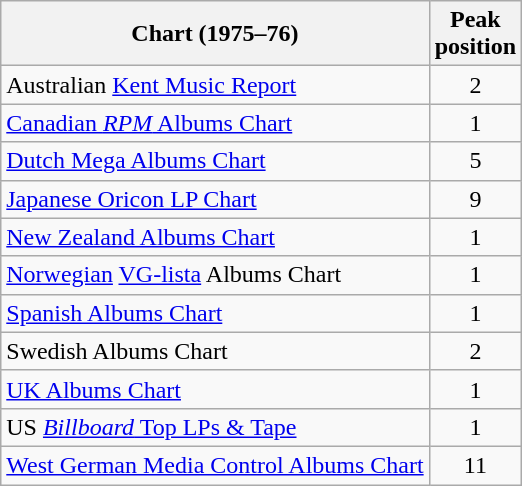<table class="wikitable sortable" style="text-align:center;">
<tr>
<th scope="col">Chart (1975–76)</th>
<th scope="col">Peak<br>position</th>
</tr>
<tr>
<td align="left">Australian <a href='#'>Kent Music Report</a></td>
<td>2</td>
</tr>
<tr>
<td align="left"><a href='#'>Canadian <em>RPM</em> Albums Chart</a></td>
<td>1</td>
</tr>
<tr>
<td align="left"><a href='#'>Dutch Mega Albums Chart</a></td>
<td>5</td>
</tr>
<tr>
<td align="left"><a href='#'>Japanese Oricon LP Chart</a></td>
<td>9</td>
</tr>
<tr>
<td align="left"><a href='#'>New Zealand Albums Chart</a></td>
<td>1</td>
</tr>
<tr>
<td align="left"><a href='#'>Norwegian</a> <a href='#'>VG-lista</a> Albums Chart</td>
<td>1</td>
</tr>
<tr>
<td align="left"><a href='#'>Spanish Albums Chart</a></td>
<td>1</td>
</tr>
<tr>
<td align="left">Swedish Albums Chart</td>
<td>2</td>
</tr>
<tr>
<td align="left"><a href='#'>UK Albums Chart</a></td>
<td>1</td>
</tr>
<tr>
<td align="left">US <a href='#'><em>Billboard</em> Top LPs & Tape</a></td>
<td>1</td>
</tr>
<tr>
<td align="left"><a href='#'>West German Media Control Albums Chart</a></td>
<td>11</td>
</tr>
</table>
